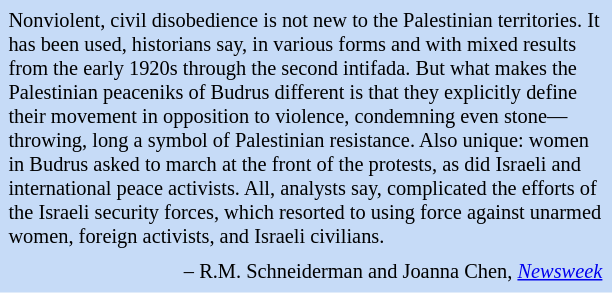<table class="toccolours" style="float: left; margin-left: 1em; margin-right: 2em; font-size: 85%; background:#c6dbf7; color:black; width:30em; max-width: 40%;" cellspacing="5">
<tr>
<td style="text-align: left;">Nonviolent, civil disobedience is not new to the Palestinian territories. It has been used, historians say, in various forms and with mixed results from the early 1920s through the second intifada. But what makes the Palestinian peaceniks of Budrus different is that they explicitly define their movement in opposition to violence, condemning even stone—throwing, long a symbol of Palestinian resistance. Also unique: women in Budrus asked to march at the front of the protests, as did Israeli and international peace activists. All, analysts say, complicated the efforts of the Israeli security forces, which resorted to using force against unarmed women, foreign activists, and Israeli civilians.</td>
</tr>
<tr>
<td style="text-align: Right;">– R.M. Schneiderman and Joanna Chen, <em><a href='#'>Newsweek</a></em></td>
</tr>
</table>
